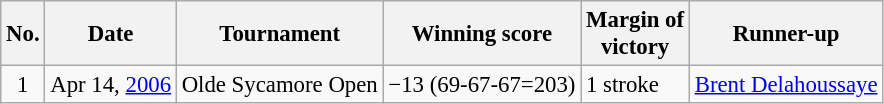<table class="wikitable" style="font-size:95%;">
<tr>
<th>No.</th>
<th>Date</th>
<th>Tournament</th>
<th>Winning score</th>
<th>Margin of<br>victory</th>
<th>Runner-up</th>
</tr>
<tr>
<td align=center>1</td>
<td align=right>Apr 14, <a href='#'>2006</a></td>
<td>Olde Sycamore Open</td>
<td>−13 (69-67-67=203)</td>
<td>1 stroke</td>
<td> <a href='#'>Brent Delahoussaye</a></td>
</tr>
</table>
